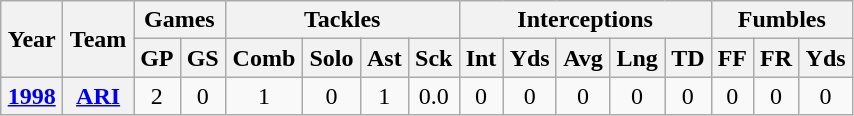<table class="wikitable"  style="text-align:center; width:45%;">
<tr>
<th rowspan="2">Year</th>
<th rowspan="2">Team</th>
<th colspan="2">Games</th>
<th colspan="4">Tackles</th>
<th colspan="5">Interceptions</th>
<th colspan="3">Fumbles</th>
</tr>
<tr>
<th>GP</th>
<th>GS</th>
<th>Comb</th>
<th>Solo</th>
<th>Ast</th>
<th>Sck</th>
<th>Int</th>
<th>Yds</th>
<th>Avg</th>
<th>Lng</th>
<th>TD</th>
<th>FF</th>
<th>FR</th>
<th>Yds</th>
</tr>
<tr>
<th><a href='#'>1998</a></th>
<th><a href='#'>ARI</a></th>
<td>2</td>
<td>0</td>
<td>1</td>
<td>0</td>
<td>1</td>
<td>0.0</td>
<td>0</td>
<td>0</td>
<td>0</td>
<td>0</td>
<td>0</td>
<td>0</td>
<td>0</td>
<td>0</td>
</tr>
</table>
